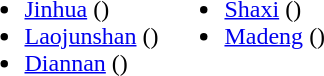<table>
<tr>
<td valign="top"><br><ul><li><a href='#'>Jinhua</a> ()</li><li><a href='#'>Laojunshan</a> ()</li><li><a href='#'>Diannan</a> ()</li></ul></td>
<td valign="top"><br><ul><li><a href='#'>Shaxi</a> ()</li><li><a href='#'>Madeng</a> ()</li></ul></td>
</tr>
</table>
